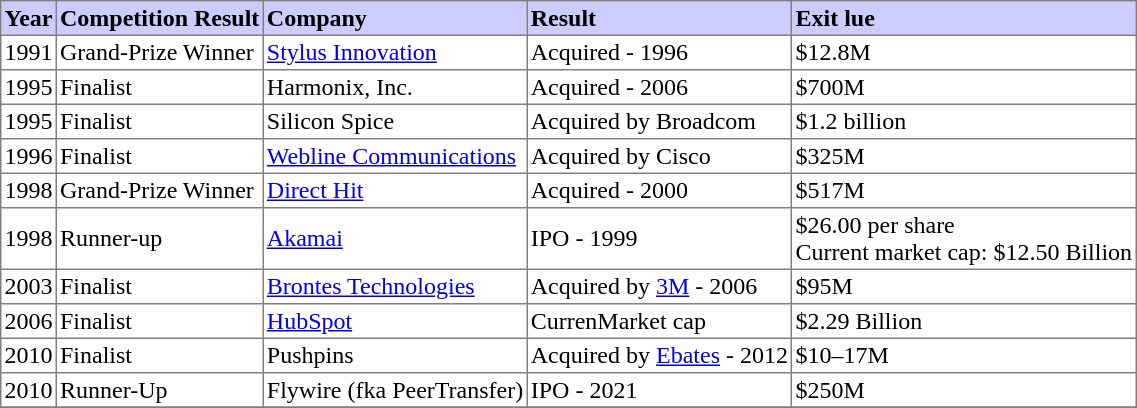<table border="1" cellpadding="2" style="border-collapse: collapse;">
<tr bgcolor="#ccccff">
<td><strong>Year</strong></td>
<td><strong>Competition Result</strong></td>
<td><strong>Company</strong></td>
<td><strong>Result</strong></td>
<td><strong>Exit lue</strong></td>
</tr>
<tr>
<td>1991</td>
<td>Grand-Prize Winner</td>
<td><a href='#'>Stylus Innovation</a></td>
<td>Acquired - 1996</td>
<td>$12.8M</td>
</tr>
<tr>
<td>1995</td>
<td>Finalist</td>
<td>Harmonix, Inc.</td>
<td>Acquired - 2006</td>
<td>$700M</td>
</tr>
<tr>
<td>1995</td>
<td>Finalist</td>
<td>Silicon Spice</td>
<td>Acquired by Broadcom</td>
<td>$1.2 billion</td>
</tr>
<tr>
<td>1996</td>
<td>Finalist</td>
<td><a href='#'>Webline Communications</a></td>
<td>Acquired by Cisco</td>
<td>$325M</td>
</tr>
<tr>
<td>1998</td>
<td>Grand-Prize Winner</td>
<td><a href='#'>Direct Hit</a></td>
<td>Acquired - 2000</td>
<td>$517M</td>
</tr>
<tr>
<td>1998</td>
<td>Runner-up</td>
<td><a href='#'>Akamai</a></td>
<td>IPO - 1999</td>
<td>$26.00 per share<br>Current market cap: $12.50 Billion</td>
</tr>
<tr>
<td>2003</td>
<td>Finalist</td>
<td><a href='#'>Brontes Technologies</a></td>
<td>Acquired by <a href='#'>3M</a> - 2006</td>
<td>$95M</td>
</tr>
<tr>
<td>2006</td>
<td>Finalist</td>
<td><a href='#'>HubSpot</a></td>
<td>CurrenMarket cap</td>
<td>$2.29 Billion</td>
</tr>
<tr>
<td>2010</td>
<td>Finalist</td>
<td>Pushpins</td>
<td>Acquired by <a href='#'>Ebates</a> - 2012</td>
<td>$10–17M</td>
</tr>
<tr>
<td>2010</td>
<td>Runner-Up</td>
<td>Flywire (fka PeerTransfer)</td>
<td>IPO - 2021</td>
<td>$250M</td>
</tr>
<tr>
</tr>
</table>
